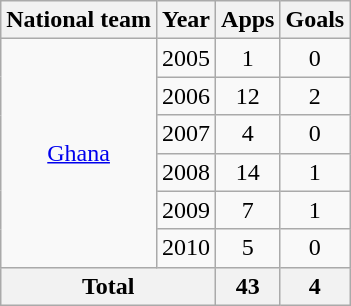<table class="wikitable" style="text-align:center">
<tr>
<th>National team</th>
<th>Year</th>
<th>Apps</th>
<th>Goals</th>
</tr>
<tr>
<td rowspan="6"><a href='#'>Ghana</a></td>
<td>2005</td>
<td>1</td>
<td>0</td>
</tr>
<tr>
<td>2006</td>
<td>12</td>
<td>2</td>
</tr>
<tr>
<td>2007</td>
<td>4</td>
<td>0</td>
</tr>
<tr>
<td>2008</td>
<td>14</td>
<td>1</td>
</tr>
<tr>
<td>2009</td>
<td>7</td>
<td>1</td>
</tr>
<tr>
<td>2010</td>
<td>5</td>
<td>0</td>
</tr>
<tr>
<th colspan="2">Total</th>
<th>43</th>
<th>4</th>
</tr>
</table>
